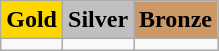<table class="wikitable">
<tr>
<td align=center style="background:gold;"> <strong>Gold</strong></td>
<td align=center style="background:silver;"> <strong>Silver</strong></td>
<td align=center style="background:#cc9966;"> <strong>Bronze</strong></td>
</tr>
<tr>
<td></td>
<td></td>
<td></td>
</tr>
</table>
